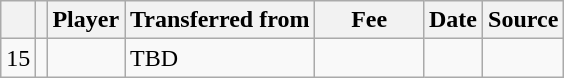<table class="wikitable plainrowheaders sortable">
<tr>
<th></th>
<th></th>
<th scope=col>Player</th>
<th>Transferred from</th>
<th !scope=col; style="width: 65px;">Fee</th>
<th scope=col>Date</th>
<th scope=col>Source</th>
</tr>
<tr>
<td align=center>15</td>
<td align=center></td>
<td></td>
<td>TBD</td>
<td></td>
<td></td>
<td></td>
</tr>
</table>
